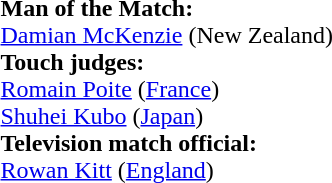<table style="width:50%">
<tr>
<td><br><strong>Man of the Match:</strong>
<br><a href='#'>Damian McKenzie</a> (New Zealand)<br><strong>Touch judges:</strong>
<br><a href='#'>Romain Poite</a> (<a href='#'>France</a>)
<br><a href='#'>Shuhei Kubo</a> (<a href='#'>Japan</a>)
<br><strong>Television match official:</strong>
<br><a href='#'>Rowan Kitt</a> (<a href='#'>England</a>)</td>
</tr>
</table>
